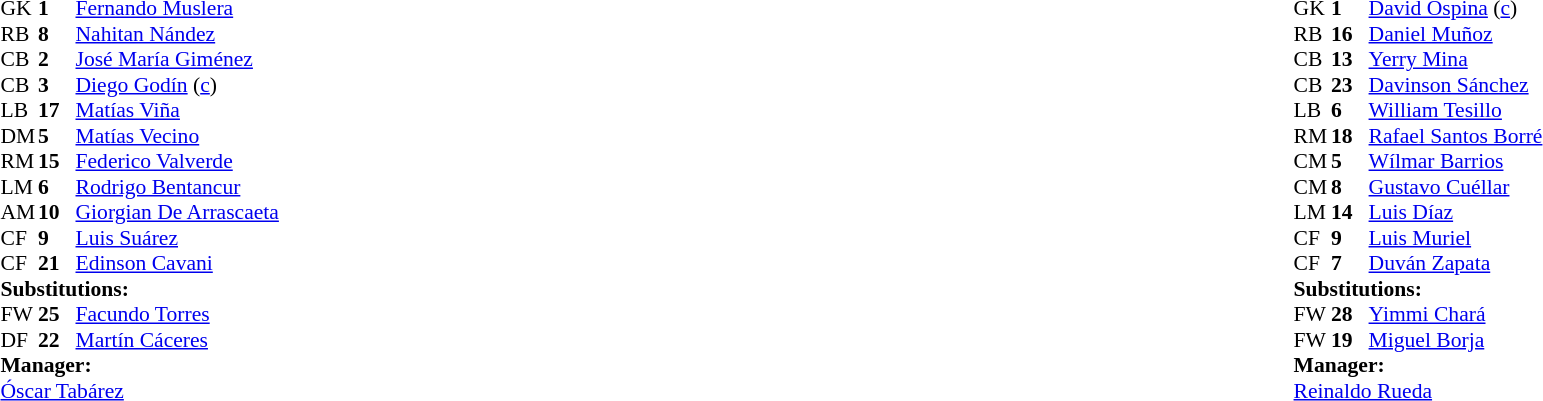<table width="100%">
<tr>
<td valign="top" width="40%"><br><table style="font-size:90%" cellspacing="0" cellpadding="0">
<tr>
<th width=25></th>
<th width=25></th>
</tr>
<tr>
<td>GK</td>
<td><strong>1</strong></td>
<td><a href='#'>Fernando Muslera</a></td>
</tr>
<tr>
<td>RB</td>
<td><strong>8</strong></td>
<td><a href='#'>Nahitan Nández</a></td>
</tr>
<tr>
<td>CB</td>
<td><strong>2</strong></td>
<td><a href='#'>José María Giménez</a></td>
</tr>
<tr>
<td>CB</td>
<td><strong>3</strong></td>
<td><a href='#'>Diego Godín</a> (<a href='#'>c</a>)</td>
<td></td>
</tr>
<tr>
<td>LB</td>
<td><strong>17</strong></td>
<td><a href='#'>Matías Viña</a></td>
</tr>
<tr>
<td>DM</td>
<td><strong>5</strong></td>
<td><a href='#'>Matías Vecino</a></td>
</tr>
<tr>
<td>RM</td>
<td><strong>15</strong></td>
<td><a href='#'>Federico Valverde</a></td>
<td></td>
<td></td>
</tr>
<tr>
<td>LM</td>
<td><strong>6</strong></td>
<td><a href='#'>Rodrigo Bentancur</a></td>
</tr>
<tr>
<td>AM</td>
<td><strong>10</strong></td>
<td><a href='#'>Giorgian De Arrascaeta</a></td>
<td></td>
<td></td>
</tr>
<tr>
<td>CF</td>
<td><strong>9</strong></td>
<td><a href='#'>Luis Suárez</a></td>
</tr>
<tr>
<td>CF</td>
<td><strong>21</strong></td>
<td><a href='#'>Edinson Cavani</a></td>
</tr>
<tr>
<td colspan=3><strong>Substitutions:</strong></td>
</tr>
<tr>
<td>FW</td>
<td><strong>25</strong></td>
<td><a href='#'>Facundo Torres</a></td>
<td></td>
<td></td>
</tr>
<tr>
<td>DF</td>
<td><strong>22</strong></td>
<td><a href='#'>Martín Cáceres</a></td>
<td></td>
<td></td>
</tr>
<tr>
<td colspan=3><strong>Manager:</strong></td>
</tr>
<tr>
<td colspan=3><a href='#'>Óscar Tabárez</a></td>
</tr>
</table>
</td>
<td valign="top"></td>
<td valign="top" width="50%"><br><table style="font-size:90%; margin:auto" cellspacing="0" cellpadding="0">
<tr>
<th width=25></th>
<th width=25></th>
</tr>
<tr>
<td>GK</td>
<td><strong>1</strong></td>
<td><a href='#'>David Ospina</a> (<a href='#'>c</a>)</td>
</tr>
<tr>
<td>RB</td>
<td><strong>16</strong></td>
<td><a href='#'>Daniel Muñoz</a></td>
</tr>
<tr>
<td>CB</td>
<td><strong>13</strong></td>
<td><a href='#'>Yerry Mina</a></td>
</tr>
<tr>
<td>CB</td>
<td><strong>23</strong></td>
<td><a href='#'>Davinson Sánchez</a></td>
</tr>
<tr>
<td>LB</td>
<td><strong>6</strong></td>
<td><a href='#'>William Tesillo</a></td>
</tr>
<tr>
<td>RM</td>
<td><strong>18</strong></td>
<td><a href='#'>Rafael Santos Borré</a></td>
<td></td>
<td></td>
</tr>
<tr>
<td>CM</td>
<td><strong>5</strong></td>
<td><a href='#'>Wílmar Barrios</a></td>
</tr>
<tr>
<td>CM</td>
<td><strong>8</strong></td>
<td><a href='#'>Gustavo Cuéllar</a></td>
</tr>
<tr>
<td>LM</td>
<td><strong>14</strong></td>
<td><a href='#'>Luis Díaz</a></td>
</tr>
<tr>
<td>CF</td>
<td><strong>9</strong></td>
<td><a href='#'>Luis Muriel</a></td>
<td></td>
<td></td>
</tr>
<tr>
<td>CF</td>
<td><strong>7</strong></td>
<td><a href='#'>Duván Zapata</a></td>
</tr>
<tr>
<td colspan=3><strong>Substitutions:</strong></td>
</tr>
<tr>
<td>FW</td>
<td><strong>28</strong></td>
<td><a href='#'>Yimmi Chará</a></td>
<td></td>
<td></td>
</tr>
<tr>
<td>FW</td>
<td><strong>19</strong></td>
<td><a href='#'>Miguel Borja</a></td>
<td></td>
<td></td>
</tr>
<tr>
<td colspan=3><strong>Manager:</strong></td>
</tr>
<tr>
<td colspan=3><a href='#'>Reinaldo Rueda</a></td>
</tr>
</table>
</td>
</tr>
</table>
